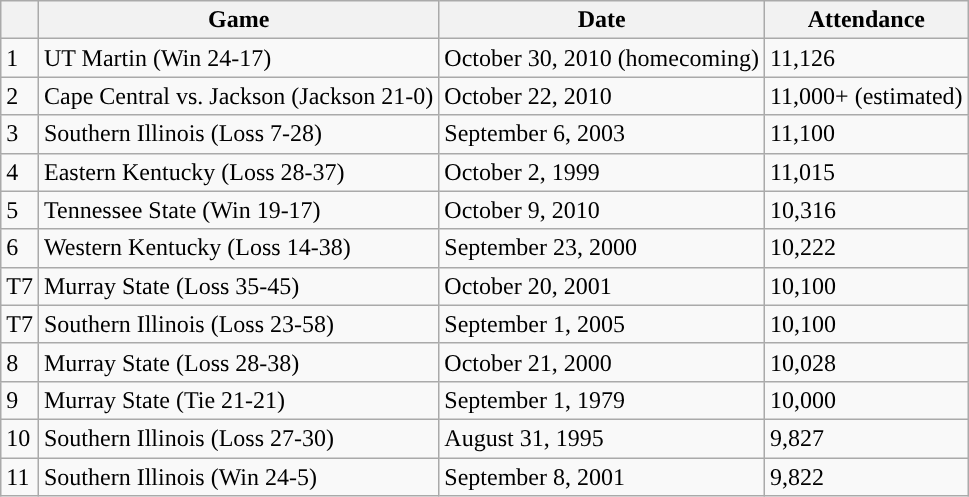<table class="wikitable">
<tr>
<th></th>
<th>Game</th>
<th>Date</th>
<th>Attendance</th>
</tr>
<tr>
<td>1</td>
<td>UT Martin (Win 24-17)</td>
<td>October 30, 2010 (homecoming)</td>
<td>11,126</td>
</tr>
<tr>
<td>2</td>
<td>Cape Central vs. Jackson (Jackson 21-0)</td>
<td>October 22, 2010</td>
<td>11,000+ (estimated)</td>
</tr>
<tr>
<td>3</td>
<td>Southern Illinois (Loss 7-28)</td>
<td>September 6, 2003</td>
<td>11,100</td>
</tr>
<tr>
<td>4</td>
<td>Eastern Kentucky (Loss 28-37)</td>
<td>October 2, 1999</td>
<td>11,015</td>
</tr>
<tr>
<td>5</td>
<td>Tennessee State (Win 19-17)</td>
<td>October 9, 2010</td>
<td>10,316</td>
</tr>
<tr>
<td>6</td>
<td>Western Kentucky (Loss 14-38)</td>
<td>September 23, 2000</td>
<td>10,222</td>
</tr>
<tr>
<td>T7</td>
<td>Murray State (Loss 35-45)</td>
<td>October 20, 2001</td>
<td>10,100</td>
</tr>
<tr>
<td>T7</td>
<td>Southern Illinois (Loss 23-58)</td>
<td>September 1, 2005</td>
<td>10,100</td>
</tr>
<tr>
<td>8</td>
<td>Murray State (Loss 28-38)</td>
<td>October 21, 2000</td>
<td>10,028</td>
</tr>
<tr>
<td>9</td>
<td>Murray State (Tie 21-21)</td>
<td>September 1, 1979</td>
<td>10,000</td>
</tr>
<tr>
<td>10</td>
<td>Southern Illinois (Loss 27-30)</td>
<td>August 31, 1995</td>
<td>9,827</td>
</tr>
<tr>
<td>11</td>
<td>Southern Illinois (Win 24-5)</td>
<td>September 8, 2001</td>
<td>9,822</td>
</tr>
</table>
